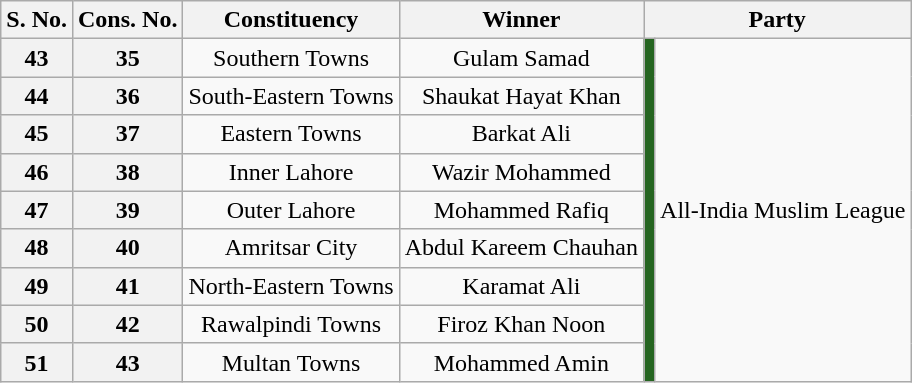<table class="wikitable" style="text-align:center">
<tr>
<th>S. No.</th>
<th>Cons. No.</th>
<th>Constituency</th>
<th>Winner</th>
<th colspan=2>Party</th>
</tr>
<tr>
<th>43</th>
<th>35</th>
<td>Southern Towns</td>
<td>Gulam Samad</td>
<td rowspan=9 bgcolor=#256520></td>
<td rowspan=9>All-India Muslim League</td>
</tr>
<tr>
<th>44</th>
<th>36</th>
<td>South-Eastern Towns</td>
<td>Shaukat Hayat Khan</td>
</tr>
<tr>
<th>45</th>
<th>37</th>
<td>Eastern Towns</td>
<td>Barkat Ali</td>
</tr>
<tr>
<th>46</th>
<th>38</th>
<td>Inner Lahore</td>
<td>Wazir Mohammed</td>
</tr>
<tr>
<th>47</th>
<th>39</th>
<td>Outer Lahore</td>
<td>Mohammed Rafiq</td>
</tr>
<tr>
<th>48</th>
<th>40</th>
<td>Amritsar City</td>
<td>Abdul Kareem Chauhan</td>
</tr>
<tr>
<th>49</th>
<th>41</th>
<td>North-Eastern Towns</td>
<td>Karamat Ali</td>
</tr>
<tr>
<th>50</th>
<th>42</th>
<td>Rawalpindi Towns</td>
<td>Firoz Khan Noon</td>
</tr>
<tr>
<th>51</th>
<th>43</th>
<td>Multan Towns</td>
<td>Mohammed Amin</td>
</tr>
</table>
